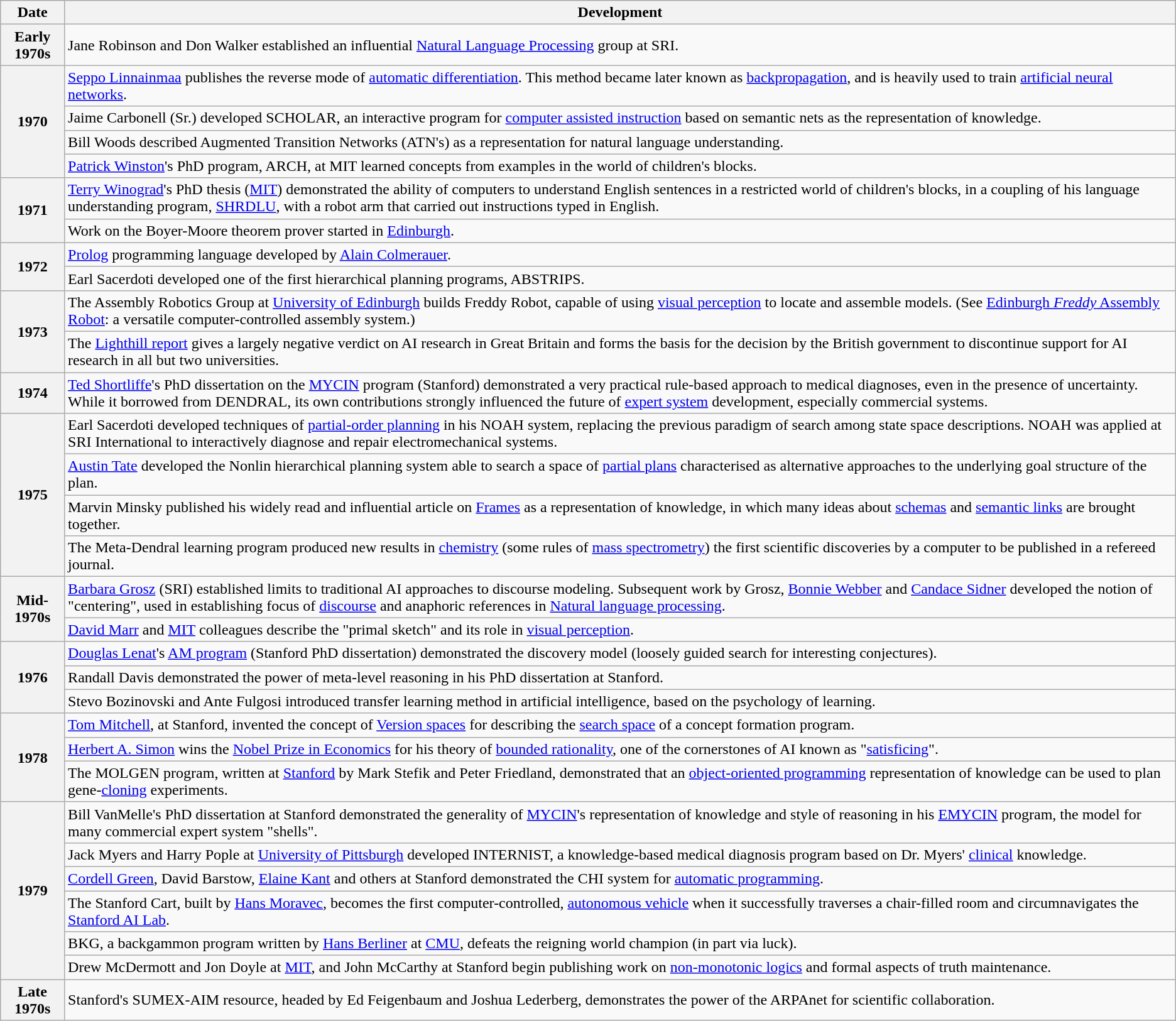<table class="wikitable">
<tr>
<th>Date</th>
<th>Development</th>
</tr>
<tr>
<th>Early 1970s</th>
<td>Jane Robinson and Don Walker established an influential <a href='#'>Natural Language Processing</a> group at SRI.</td>
</tr>
<tr>
<th rowspan=4>1970</th>
<td><a href='#'>Seppo Linnainmaa</a> publishes the reverse mode of <a href='#'>automatic differentiation</a>. This method became later known as <a href='#'>backpropagation</a>, and is heavily used to train <a href='#'>artificial neural networks</a>.</td>
</tr>
<tr>
<td>Jaime Carbonell (Sr.) developed SCHOLAR, an interactive program for <a href='#'>computer assisted instruction</a> based on semantic nets as the representation of knowledge.</td>
</tr>
<tr>
<td>Bill Woods described Augmented Transition Networks (ATN's) as a representation for natural language understanding.</td>
</tr>
<tr>
<td><a href='#'>Patrick Winston</a>'s PhD program, ARCH, at MIT learned concepts from examples in the world of children's blocks.</td>
</tr>
<tr>
<th rowspan=2>1971</th>
<td><a href='#'>Terry Winograd</a>'s PhD thesis (<a href='#'>MIT</a>) demonstrated the ability of computers to understand English sentences in a restricted world of children's blocks, in a coupling of his language understanding program, <a href='#'>SHRDLU</a>, with a robot arm that carried out instructions typed in English.</td>
</tr>
<tr>
<td>Work on the Boyer-Moore theorem prover started in <a href='#'>Edinburgh</a>.</td>
</tr>
<tr>
<th rowspan=2>1972</th>
<td><a href='#'>Prolog</a> programming language developed by <a href='#'>Alain Colmerauer</a>.</td>
</tr>
<tr>
<td>Earl Sacerdoti developed one of the first hierarchical planning programs, ABSTRIPS.</td>
</tr>
<tr>
<th rowspan=2>1973</th>
<td>The Assembly Robotics Group at <a href='#'>University of Edinburgh</a> builds Freddy Robot, capable of using <a href='#'>visual perception</a> to locate and assemble models. (See <a href='#'>Edinburgh <em>Freddy</em> Assembly Robot</a>: a versatile computer-controlled assembly system.)</td>
</tr>
<tr>
<td>The <a href='#'>Lighthill report</a> gives a largely negative verdict on AI research in Great Britain and forms the basis for the decision by the British government to discontinue support for AI research in all but two universities.</td>
</tr>
<tr>
<th>1974</th>
<td><a href='#'>Ted Shortliffe</a>'s PhD dissertation on the <a href='#'>MYCIN</a> program (Stanford) demonstrated a very practical rule-based approach to medical diagnoses, even in the presence of uncertainty. While it borrowed from DENDRAL, its own contributions strongly influenced the future of <a href='#'>expert system</a> development, especially commercial systems.</td>
</tr>
<tr>
<th rowspan=4>1975</th>
<td>Earl Sacerdoti developed techniques of <a href='#'>partial-order planning</a> in his NOAH system, replacing the previous paradigm of search among state space descriptions. NOAH was applied at SRI International to interactively diagnose and repair electromechanical systems.</td>
</tr>
<tr>
<td><a href='#'>Austin Tate</a> developed the Nonlin hierarchical planning system able to search a space of <a href='#'>partial plans</a> characterised as alternative approaches to the underlying goal structure of the plan.</td>
</tr>
<tr>
<td>Marvin Minsky published his widely read and influential article on <a href='#'>Frames</a> as a representation of knowledge, in which many ideas about <a href='#'>schemas</a> and <a href='#'>semantic links</a> are brought together.</td>
</tr>
<tr>
<td>The Meta-Dendral learning program produced new results in <a href='#'>chemistry</a> (some rules of <a href='#'>mass spectrometry</a>) the first scientific discoveries by a computer to be published in a refereed journal.</td>
</tr>
<tr>
<th rowspan=2>Mid-1970s</th>
<td><a href='#'>Barbara Grosz</a> (SRI) established limits to traditional AI approaches to discourse modeling. Subsequent work by Grosz, <a href='#'>Bonnie Webber</a> and <a href='#'>Candace Sidner</a> developed the notion of "centering", used in establishing focus of <a href='#'>discourse</a> and anaphoric references in <a href='#'>Natural language processing</a>.</td>
</tr>
<tr>
<td><a href='#'>David Marr</a> and <a href='#'>MIT</a> colleagues describe the "primal sketch" and its role in <a href='#'>visual perception</a>.</td>
</tr>
<tr>
<th rowspan=3>1976</th>
<td><a href='#'>Douglas Lenat</a>'s <a href='#'>AM program</a> (Stanford PhD dissertation) demonstrated the discovery model (loosely guided search for interesting conjectures).</td>
</tr>
<tr>
<td>Randall Davis demonstrated the power of meta-level reasoning in his PhD dissertation at Stanford.</td>
</tr>
<tr>
<td>Stevo Bozinovski and Ante Fulgosi introduced transfer learning method in artificial intelligence, based on the psychology of learning.</td>
</tr>
<tr>
<th rowspan=3>1978</th>
<td><a href='#'>Tom Mitchell</a>, at Stanford, invented the concept of <a href='#'>Version spaces</a> for describing the <a href='#'>search space</a> of a concept formation program.</td>
</tr>
<tr>
<td><a href='#'>Herbert A. Simon</a> wins the <a href='#'>Nobel Prize in Economics</a> for his theory of <a href='#'>bounded rationality</a>, one of the cornerstones of AI known as "<a href='#'>satisficing</a>".</td>
</tr>
<tr>
<td>The MOLGEN program, written at <a href='#'>Stanford</a> by Mark Stefik and Peter Friedland, demonstrated that an <a href='#'>object-oriented programming</a> representation of knowledge can be used to plan gene-<a href='#'>cloning</a> experiments.</td>
</tr>
<tr>
<th rowspan=6>1979</th>
<td>Bill VanMelle's PhD dissertation at Stanford demonstrated the generality of <a href='#'>MYCIN</a>'s representation of knowledge and style of reasoning in his <a href='#'>EMYCIN</a> program, the model for many commercial expert system "shells".</td>
</tr>
<tr>
<td>Jack Myers and Harry Pople at <a href='#'>University of Pittsburgh</a> developed INTERNIST, a knowledge-based medical diagnosis program based on Dr. Myers' <a href='#'>clinical</a> knowledge.</td>
</tr>
<tr>
<td><a href='#'>Cordell Green</a>, David Barstow, <a href='#'>Elaine Kant</a> and others at Stanford demonstrated the CHI system for <a href='#'>automatic programming</a>.</td>
</tr>
<tr>
<td>The Stanford Cart, built by <a href='#'>Hans Moravec</a>, becomes the first computer-controlled, <a href='#'>autonomous vehicle</a> when it successfully traverses a chair-filled room and circumnavigates the <a href='#'>Stanford AI Lab</a>.</td>
</tr>
<tr>
<td>BKG, a backgammon program written by <a href='#'>Hans Berliner</a> at <a href='#'>CMU</a>, defeats the reigning world champion (in part via luck).</td>
</tr>
<tr>
<td>Drew McDermott and Jon Doyle at <a href='#'>MIT</a>, and John McCarthy at Stanford begin publishing work on <a href='#'>non-monotonic logics</a> and formal aspects of truth maintenance.</td>
</tr>
<tr>
<th>Late 1970s</th>
<td>Stanford's SUMEX-AIM resource, headed by Ed Feigenbaum and Joshua Lederberg, demonstrates the power of the ARPAnet for scientific collaboration.</td>
</tr>
</table>
